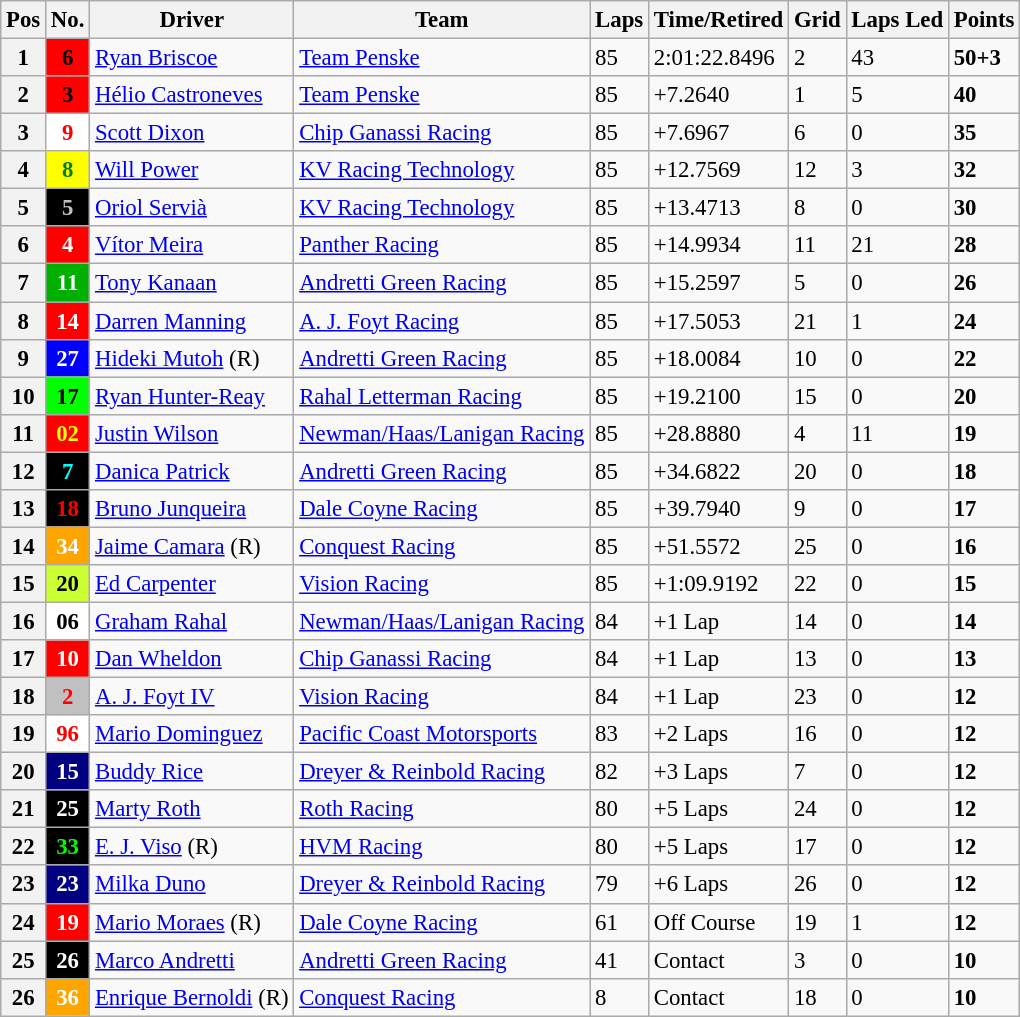<table class="wikitable" style="font-size:95%;">
<tr>
<th>Pos</th>
<th>No.</th>
<th>Driver</th>
<th>Team</th>
<th>Laps</th>
<th>Time/Retired</th>
<th>Grid</th>
<th>Laps Led</th>
<th>Points</th>
</tr>
<tr>
<th>1</th>
<td style="background:#FF0000; color:black;" align="center"><strong>6</strong></td>
<td> <a href='#'>Ryan Briscoe</a></td>
<td><a href='#'>Team Penske</a></td>
<td>85</td>
<td>2:01:22.8496</td>
<td>2</td>
<td>43</td>
<td><strong>50+3</strong></td>
</tr>
<tr>
<th>2</th>
<td style="background:#FF0000; color:black;" align="center"><strong>3</strong></td>
<td> <a href='#'>Hélio Castroneves</a></td>
<td><a href='#'>Team Penske</a></td>
<td>85</td>
<td>+7.2640</td>
<td>1</td>
<td>5</td>
<td><strong>40</strong></td>
</tr>
<tr>
<th>3</th>
<td style="background:#FFFFFF; color:red;" align=center><strong>9</strong></td>
<td> <a href='#'>Scott Dixon</a></td>
<td><a href='#'>Chip Ganassi Racing</a></td>
<td>85</td>
<td>+7.6967</td>
<td>6</td>
<td>0</td>
<td><strong>35</strong></td>
</tr>
<tr>
<th>4</th>
<td style="background:yellow; color:green;" align=center><strong>8</strong></td>
<td> <a href='#'>Will Power</a></td>
<td><a href='#'>KV Racing Technology</a></td>
<td>85</td>
<td>+12.7569</td>
<td>12</td>
<td>3</td>
<td><strong>32</strong></td>
</tr>
<tr>
<th>5</th>
<td style="background:black; color:silver;" align=center><strong>5</strong></td>
<td> <a href='#'>Oriol Servià</a></td>
<td><a href='#'>KV Racing Technology</a></td>
<td>85</td>
<td>+13.4713</td>
<td>8</td>
<td>0</td>
<td><strong>30</strong></td>
</tr>
<tr>
<th>6</th>
<td style="background:red; color:white;" align=center><strong>4</strong></td>
<td> <a href='#'>Vítor Meira</a></td>
<td><a href='#'>Panther Racing</a></td>
<td>85</td>
<td>+14.9934</td>
<td>11</td>
<td>21</td>
<td><strong>28</strong></td>
</tr>
<tr>
<th>7</th>
<td style="background:#00AF00; color:white;" align=center><strong>11</strong></td>
<td> <a href='#'>Tony Kanaan</a></td>
<td><a href='#'>Andretti Green Racing</a></td>
<td>85</td>
<td>+15.2597</td>
<td>5</td>
<td>0</td>
<td><strong>26</strong></td>
</tr>
<tr>
<th>8</th>
<td style="background:#ff0000; color:white;" align=center><strong>14</strong></td>
<td> <a href='#'>Darren Manning</a></td>
<td><a href='#'>A. J. Foyt Racing</a></td>
<td>85</td>
<td>+17.5053</td>
<td>21</td>
<td>1</td>
<td><strong>24</strong></td>
</tr>
<tr>
<th>9</th>
<td style="background:blue; color:white;" align=center><strong>27</strong></td>
<td> <a href='#'>Hideki Mutoh</a> (R)</td>
<td><a href='#'>Andretti Green Racing</a></td>
<td>85</td>
<td>+18.0084</td>
<td>10</td>
<td>0</td>
<td><strong>22</strong></td>
</tr>
<tr>
<th>10</th>
<td style="background:#00FF00; color:Black;" align=center><strong>17</strong></td>
<td> <a href='#'>Ryan Hunter-Reay</a></td>
<td><a href='#'>Rahal Letterman Racing</a></td>
<td>85</td>
<td>+19.2100</td>
<td>15</td>
<td>0</td>
<td><strong>20</strong></td>
</tr>
<tr>
<th>11</th>
<td style="background:red; color:yellow;" align=center><strong>02</strong></td>
<td> <a href='#'>Justin Wilson</a></td>
<td><a href='#'>Newman/Haas/Lanigan Racing</a></td>
<td>85</td>
<td>+28.8880</td>
<td>4</td>
<td>11</td>
<td><strong>19</strong></td>
</tr>
<tr>
<th>12</th>
<td style="background:#000000; color:aqua;" align=center><strong>7</strong></td>
<td> <a href='#'>Danica Patrick</a></td>
<td><a href='#'>Andretti Green Racing</a></td>
<td>85</td>
<td>+34.6822</td>
<td>20</td>
<td>0</td>
<td><strong>18</strong></td>
</tr>
<tr>
<th>13</th>
<td style="background:black; color:red;" align=center><strong>18</strong></td>
<td> <a href='#'>Bruno Junqueira</a></td>
<td><a href='#'>Dale Coyne Racing</a></td>
<td>85</td>
<td>+39.7940</td>
<td>9</td>
<td>0</td>
<td><strong>17</strong></td>
</tr>
<tr>
<th>14</th>
<td style="background:orange; color:white;" align=center><strong>34</strong></td>
<td> <a href='#'>Jaime Camara</a> (R)</td>
<td><a href='#'>Conquest Racing</a></td>
<td>85</td>
<td>+51.5572</td>
<td>25</td>
<td>0</td>
<td><strong>16</strong></td>
</tr>
<tr>
<th>15</th>
<td style="background:#CCFF33; color:black;" align=center><strong>20</strong></td>
<td> <a href='#'>Ed Carpenter</a></td>
<td><a href='#'>Vision Racing</a></td>
<td>85</td>
<td>+1:09.9192</td>
<td>22</td>
<td>0</td>
<td><strong>15</strong></td>
</tr>
<tr>
<th>16</th>
<td style="background:white; color:black;" align=center><strong>06</strong></td>
<td> <a href='#'>Graham Rahal</a></td>
<td><a href='#'>Newman/Haas/Lanigan Racing</a></td>
<td>84</td>
<td>+1 Lap</td>
<td>14</td>
<td>0</td>
<td><strong>14</strong></td>
</tr>
<tr>
<th>17</th>
<td style="background:#FF0000; color:white;" align=center><strong>10</strong></td>
<td> <a href='#'>Dan Wheldon</a></td>
<td><a href='#'>Chip Ganassi Racing</a></td>
<td>84</td>
<td>+1 Lap</td>
<td>13</td>
<td>0</td>
<td><strong>13</strong></td>
</tr>
<tr>
<th>18</th>
<td style="background:#C0C0C0; color:Red;"  align=center><strong>2</strong></td>
<td> <a href='#'>A. J. Foyt IV</a></td>
<td><a href='#'>Vision Racing</a></td>
<td>84</td>
<td>+1 Lap</td>
<td>23</td>
<td>0</td>
<td><strong>12</strong></td>
</tr>
<tr>
<th>19</th>
<td style="background:white; color:Red;" align=center><strong>96</strong></td>
<td> <a href='#'>Mario Dominguez</a></td>
<td><a href='#'>Pacific Coast Motorsports</a></td>
<td>83</td>
<td>+2 Laps</td>
<td>16</td>
<td>0</td>
<td><strong>12</strong></td>
</tr>
<tr>
<th>20</th>
<td style="background:#000080; color:white;" align=center><strong>15</strong></td>
<td> <a href='#'>Buddy Rice</a></td>
<td><a href='#'>Dreyer & Reinbold Racing</a></td>
<td>82</td>
<td>+3 Laps</td>
<td>7</td>
<td>0</td>
<td><strong>12</strong></td>
</tr>
<tr>
<th>21</th>
<td style="background:black; color:white;" align="center"><strong>25</strong></td>
<td> <a href='#'>Marty Roth</a></td>
<td><a href='#'>Roth Racing</a></td>
<td>80</td>
<td>+5 Laps</td>
<td>24</td>
<td>0</td>
<td><strong>12</strong></td>
</tr>
<tr>
<th>22</th>
<td style="background:black; color:lime;" align=center><strong>33</strong></td>
<td> <a href='#'>E. J. Viso</a> (R)</td>
<td><a href='#'>HVM Racing</a></td>
<td>80</td>
<td>+5 Laps</td>
<td>17</td>
<td>0</td>
<td><strong>12</strong></td>
</tr>
<tr>
<th>23</th>
<td style="background:#000080; color:white;" align=center><strong>23</strong></td>
<td> <a href='#'>Milka Duno</a></td>
<td><a href='#'>Dreyer & Reinbold Racing</a></td>
<td>79</td>
<td>+6 Laps</td>
<td>26</td>
<td>0</td>
<td><strong>12</strong></td>
</tr>
<tr>
<th>24</th>
<td style="background:red; color:white;" align=center><strong>19</strong></td>
<td> <a href='#'>Mario Moraes</a> (R)</td>
<td><a href='#'>Dale Coyne Racing</a></td>
<td>61</td>
<td>Off Course</td>
<td>19</td>
<td>1</td>
<td><strong>12</strong></td>
</tr>
<tr>
<th>25</th>
<td style="background:black; color: white" align=center><strong>26</strong></td>
<td> <a href='#'>Marco Andretti</a></td>
<td><a href='#'>Andretti Green Racing</a></td>
<td>41</td>
<td>Contact</td>
<td>3</td>
<td>0</td>
<td><strong>10</strong></td>
</tr>
<tr>
<th>26</th>
<td style="background:orange; color:white;"  align=center><strong>36</strong></td>
<td> <a href='#'>Enrique Bernoldi</a> (R)</td>
<td><a href='#'>Conquest Racing</a></td>
<td>8</td>
<td>Contact</td>
<td>18</td>
<td>0</td>
<td><strong>10</strong></td>
</tr>
</table>
